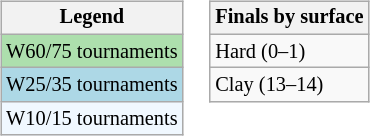<table>
<tr valign=top>
<td><br><table class=wikitable style="font-size:85%">
<tr>
<th>Legend</th>
</tr>
<tr style="background:#addfad">
<td>W60/75 tournaments</td>
</tr>
<tr style="background:lightblue;">
<td>W25/35 tournaments</td>
</tr>
<tr style="background:#f0f8ff;">
<td>W10/15 tournaments</td>
</tr>
</table>
</td>
<td><br><table class=wikitable style="font-size:85%">
<tr>
<th>Finals by surface</th>
</tr>
<tr>
<td>Hard (0–1)</td>
</tr>
<tr>
<td>Clay (13–14)</td>
</tr>
</table>
</td>
</tr>
</table>
